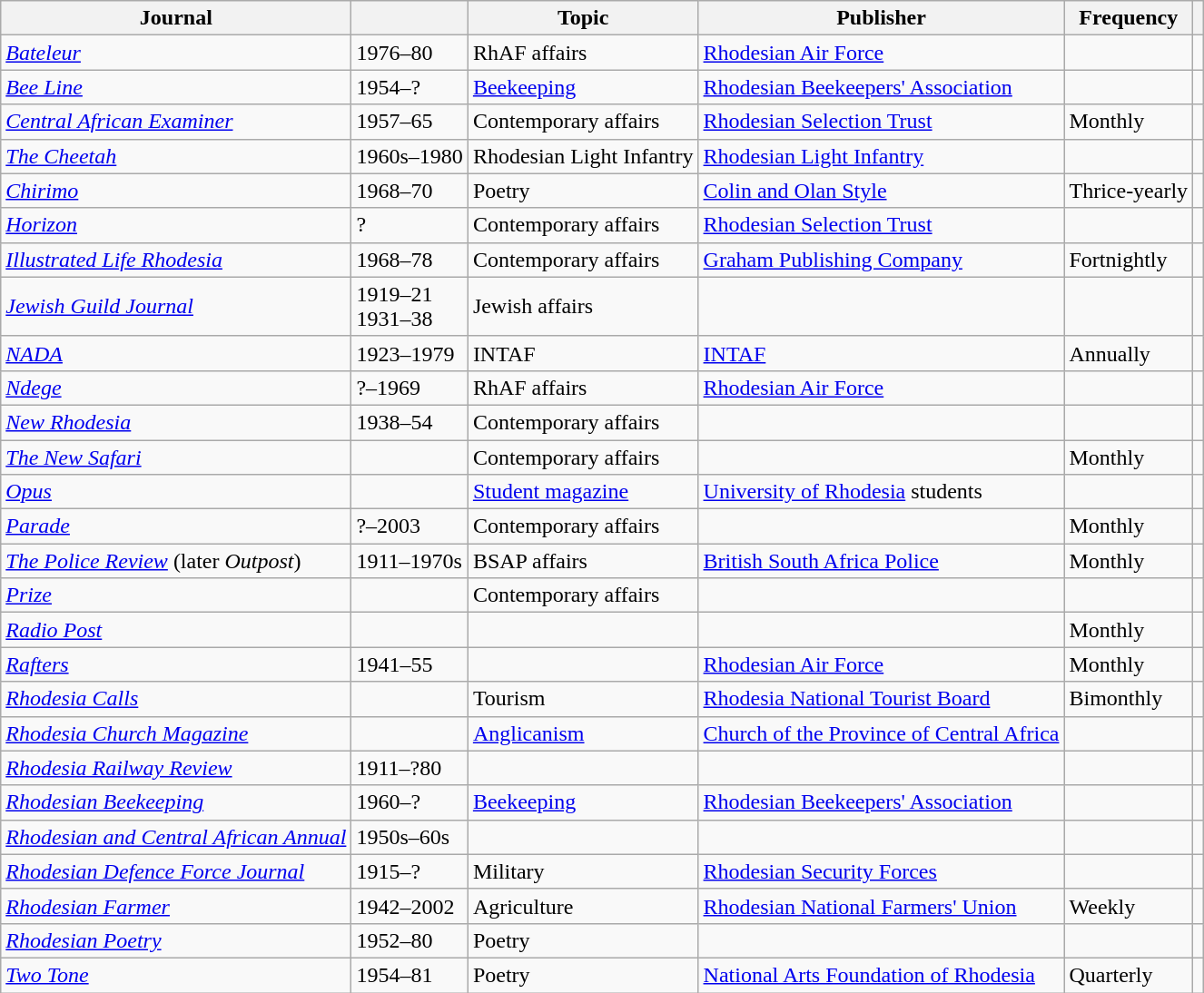<table class="wikitable sortable" border="1">
<tr>
<th>Journal</th>
<th></th>
<th>Topic</th>
<th>Publisher</th>
<th>Frequency</th>
<th></th>
</tr>
<tr>
<td><a href='#'><em>Bateleur</em></a></td>
<td>1976–80</td>
<td>RhAF affairs</td>
<td><a href='#'>Rhodesian Air Force</a></td>
<td></td>
<td></td>
</tr>
<tr>
<td><a href='#'><em>Bee Line</em></a></td>
<td>1954–?</td>
<td><a href='#'>Beekeeping</a></td>
<td><a href='#'>Rhodesian Beekeepers' Association</a></td>
<td></td>
<td></td>
</tr>
<tr>
<td><em><a href='#'>Central African Examiner</a></em></td>
<td>1957–65</td>
<td>Contemporary affairs</td>
<td><a href='#'>Rhodesian Selection Trust</a></td>
<td>Monthly</td>
<td></td>
</tr>
<tr>
<td><a href='#'><em>The Cheetah</em></a></td>
<td>1960s–1980</td>
<td>Rhodesian Light Infantry</td>
<td><a href='#'>Rhodesian Light Infantry</a></td>
<td></td>
<td></td>
</tr>
<tr>
<td><em><a href='#'>Chirimo</a></em></td>
<td>1968–70</td>
<td>Poetry</td>
<td><a href='#'>Colin and Olan Style</a></td>
<td>Thrice-yearly</td>
<td></td>
</tr>
<tr>
<td><a href='#'><em>Horizon</em></a></td>
<td>?</td>
<td>Contemporary affairs</td>
<td><a href='#'>Rhodesian Selection Trust</a></td>
<td></td>
<td></td>
</tr>
<tr>
<td><em><a href='#'>Illustrated Life Rhodesia</a></em></td>
<td>1968–78</td>
<td>Contemporary affairs</td>
<td><a href='#'>Graham Publishing Company</a></td>
<td>Fortnightly</td>
<td></td>
</tr>
<tr>
<td><em><a href='#'>Jewish Guild Journal</a></em></td>
<td>1919–21<br>1931–38</td>
<td>Jewish affairs</td>
<td></td>
<td></td>
<td></td>
</tr>
<tr>
<td><a href='#'><em>NADA</em></a></td>
<td>1923–1979</td>
<td>INTAF</td>
<td><a href='#'>INTAF</a></td>
<td>Annually</td>
<td></td>
</tr>
<tr>
<td><em><a href='#'>Ndege</a></em></td>
<td>?–1969</td>
<td>RhAF affairs</td>
<td><a href='#'>Rhodesian Air Force</a></td>
<td></td>
<td></td>
</tr>
<tr>
<td><em><a href='#'>New Rhodesia</a></em></td>
<td>1938–54</td>
<td>Contemporary affairs</td>
<td></td>
<td></td>
<td></td>
</tr>
<tr>
<td><em><a href='#'>The New Safari</a></em></td>
<td></td>
<td>Contemporary affairs</td>
<td></td>
<td>Monthly</td>
<td></td>
</tr>
<tr>
<td><em><a href='#'>Opus</a></em></td>
<td></td>
<td><a href='#'>Student magazine</a></td>
<td><a href='#'>University of Rhodesia</a> students</td>
<td></td>
<td></td>
</tr>
<tr>
<td><a href='#'><em>Parade</em></a></td>
<td>?–2003</td>
<td>Contemporary affairs</td>
<td></td>
<td>Monthly</td>
<td></td>
</tr>
<tr>
<td><a href='#'><em>The Police Review</em></a> (later <em>Outpost</em>)</td>
<td>1911–1970s</td>
<td>BSAP affairs</td>
<td><a href='#'>British South Africa Police</a></td>
<td>Monthly</td>
<td></td>
</tr>
<tr>
<td><a href='#'><em>Prize</em></a></td>
<td></td>
<td>Contemporary affairs</td>
<td></td>
<td></td>
<td></td>
</tr>
<tr>
<td><em><a href='#'>Radio Post</a></em></td>
<td></td>
<td></td>
<td></td>
<td>Monthly</td>
<td></td>
</tr>
<tr>
<td><a href='#'><em>Rafters</em></a></td>
<td>1941–55</td>
<td></td>
<td><a href='#'>Rhodesian Air Force</a></td>
<td>Monthly</td>
<td></td>
</tr>
<tr>
<td><em><a href='#'>Rhodesia Calls</a></em></td>
<td></td>
<td>Tourism</td>
<td><a href='#'>Rhodesia National Tourist Board</a></td>
<td>Bimonthly</td>
<td></td>
</tr>
<tr>
<td><em><a href='#'>Rhodesia Church Magazine</a></em></td>
<td></td>
<td><a href='#'>Anglicanism</a></td>
<td><a href='#'>Church of the Province of Central Africa</a></td>
<td></td>
<td></td>
</tr>
<tr>
<td><em><a href='#'>Rhodesia Railway Review</a></em></td>
<td>1911–?80</td>
<td></td>
<td></td>
<td></td>
<td></td>
</tr>
<tr>
<td><em><a href='#'>Rhodesian Beekeeping</a></em></td>
<td>1960–?</td>
<td><a href='#'>Beekeeping</a></td>
<td><a href='#'>Rhodesian Beekeepers' Association</a></td>
<td></td>
<td></td>
</tr>
<tr>
<td><em><a href='#'>Rhodesian and Central African Annual</a></em></td>
<td>1950s–60s</td>
<td></td>
<td></td>
<td></td>
<td></td>
</tr>
<tr>
<td><em><a href='#'>Rhodesian Defence Force Journal</a></em></td>
<td>1915–?</td>
<td>Military</td>
<td><a href='#'>Rhodesian Security Forces</a></td>
<td></td>
<td></td>
</tr>
<tr>
<td><a href='#'><em>Rhodesian Farmer</em></a></td>
<td>1942–2002</td>
<td>Agriculture</td>
<td><a href='#'>Rhodesian National Farmers' Union</a></td>
<td>Weekly</td>
<td></td>
</tr>
<tr>
<td><em><a href='#'>Rhodesian Poetry</a></em></td>
<td>1952–80</td>
<td>Poetry</td>
<td></td>
<td></td>
<td></td>
</tr>
<tr>
<td><a href='#'><em>Two Tone</em></a></td>
<td>1954–81</td>
<td>Poetry</td>
<td><a href='#'>National Arts Foundation of Rhodesia</a></td>
<td>Quarterly</td>
<td></td>
</tr>
</table>
